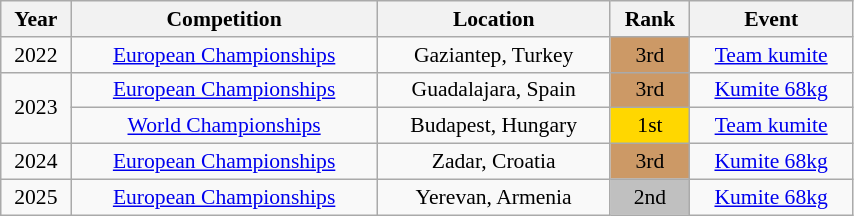<table class="wikitable sortable" width=45% style="font-size:90%; text-align:center;">
<tr>
<th>Year</th>
<th>Competition</th>
<th>Location</th>
<th>Rank</th>
<th>Event</th>
</tr>
<tr>
<td>2022</td>
<td><a href='#'>European Championships</a></td>
<td>Gaziantep, Turkey</td>
<td bgcolor="cc9966">3rd</td>
<td><a href='#'>Team kumite</a></td>
</tr>
<tr>
<td rowspan=2>2023</td>
<td><a href='#'>European Championships</a></td>
<td>Guadalajara, Spain</td>
<td bgcolor="cc9966">3rd</td>
<td><a href='#'>Kumite 68kg</a></td>
</tr>
<tr>
<td><a href='#'>World Championships</a></td>
<td>Budapest, Hungary</td>
<td bgcolor="gold">1st</td>
<td><a href='#'>Team kumite</a></td>
</tr>
<tr>
<td>2024</td>
<td><a href='#'>European Championships</a></td>
<td>Zadar, Croatia</td>
<td bgcolor="cc9966">3rd</td>
<td><a href='#'>Kumite 68kg</a></td>
</tr>
<tr>
<td>2025</td>
<td><a href='#'>European Championships</a></td>
<td>Yerevan, Armenia</td>
<td bgcolor="silver">2nd</td>
<td><a href='#'>Kumite 68kg</a></td>
</tr>
</table>
